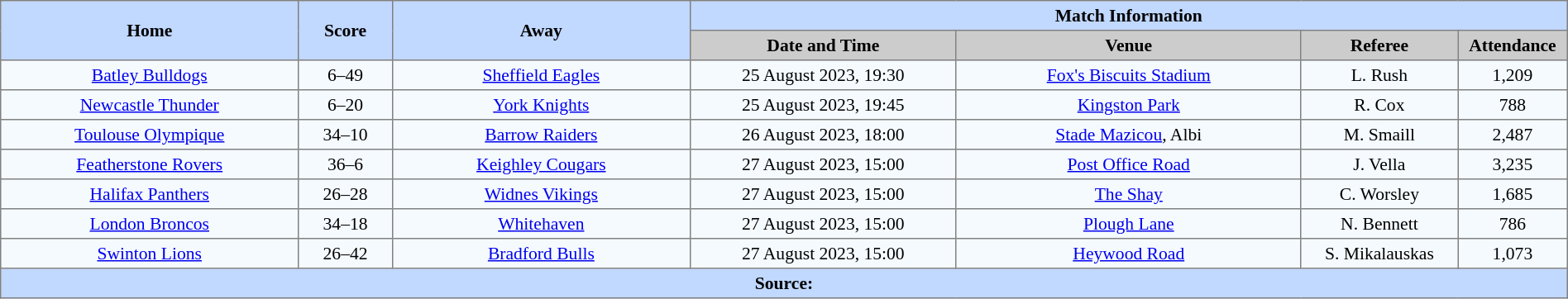<table border=1 style="border-collapse:collapse; font-size:90%; text-align:center;" cellpadding=3 cellspacing=0 width=100%>
<tr bgcolor=#C1D8FF>
<th scope="col" rowspan=2 width=19%>Home</th>
<th scope="col" rowspan=2 width=6%>Score</th>
<th scope="col" rowspan=2 width=19%>Away</th>
<th colspan=6>Match Information</th>
</tr>
<tr bgcolor=#CCCCCC>
<th scope="col" width=17%>Date and Time</th>
<th scope="col" width=22%>Venue</th>
<th scope="col" width=10%>Referee</th>
<th scope="col" width=7%>Attendance</th>
</tr>
<tr bgcolor=#F5FAFF>
<td> <a href='#'>Batley Bulldogs</a></td>
<td>6–49</td>
<td> <a href='#'>Sheffield Eagles</a></td>
<td>25 August 2023, 19:30</td>
<td><a href='#'>Fox's Biscuits Stadium</a></td>
<td>L. Rush</td>
<td>1,209</td>
</tr>
<tr bgcolor=#F5FAFF>
<td> <a href='#'>Newcastle Thunder</a></td>
<td>6–20</td>
<td> <a href='#'>York Knights</a></td>
<td>25 August 2023, 19:45</td>
<td><a href='#'>Kingston Park</a></td>
<td>R. Cox</td>
<td>788</td>
</tr>
<tr bgcolor=#F5FAFF>
<td> <a href='#'>Toulouse Olympique</a></td>
<td>34–10</td>
<td> <a href='#'>Barrow Raiders</a></td>
<td>26 August 2023, 18:00</td>
<td><a href='#'>Stade Mazicou</a>, Albi</td>
<td>M. Smaill</td>
<td>2,487</td>
</tr>
<tr bgcolor=#F5FAFF>
<td> <a href='#'>Featherstone Rovers</a></td>
<td>36–6</td>
<td> <a href='#'>Keighley Cougars</a></td>
<td>27 August 2023, 15:00</td>
<td><a href='#'>Post Office Road</a></td>
<td>J. Vella</td>
<td>3,235</td>
</tr>
<tr bgcolor=#F5FAFF>
<td> <a href='#'>Halifax Panthers</a></td>
<td>26–28</td>
<td> <a href='#'>Widnes Vikings</a></td>
<td>27 August 2023, 15:00</td>
<td><a href='#'>The Shay</a></td>
<td>C. Worsley</td>
<td>1,685</td>
</tr>
<tr bgcolor=#F5FAFF>
<td> <a href='#'>London Broncos</a></td>
<td>34–18</td>
<td> <a href='#'>Whitehaven</a></td>
<td>27 August 2023, 15:00</td>
<td><a href='#'>Plough Lane</a></td>
<td>N. Bennett</td>
<td>786</td>
</tr>
<tr bgcolor=#F5FAFF>
<td> <a href='#'>Swinton Lions</a></td>
<td>26–42</td>
<td> <a href='#'>Bradford Bulls</a></td>
<td>27 August 2023, 15:00</td>
<td><a href='#'>Heywood Road</a></td>
<td>S. Mikalauskas</td>
<td>1,073</td>
</tr>
<tr style="background:#c1d8ff;">
<th colspan=7>Source:</th>
</tr>
</table>
